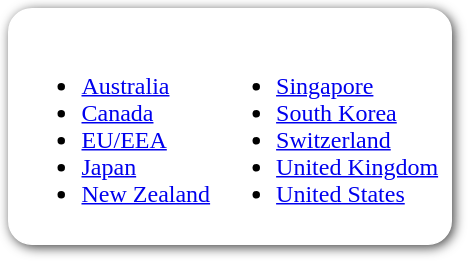<table style=" border-radius:1em; box-shadow: 0.1em 0.1em 0.5em rgba(0,0,0,0.75); background-color: white; border: 1px solid white; padding: 5px;">
<tr style="vertical-align:top;">
<td><br><ul><li> <a href='#'>Australia</a></li><li> <a href='#'>Canada</a></li><li> <a href='#'>EU/EEA</a></li><li> <a href='#'>Japan</a></li><li> <a href='#'>New Zealand</a></li></ul></td>
<td valign=top><br><ul><li> <a href='#'>Singapore</a></li><li> <a href='#'>South Korea</a></li><li> <a href='#'>Switzerland</a></li><li> <a href='#'>United Kingdom</a></li><li> <a href='#'>United States</a></li></ul></td>
</tr>
</table>
